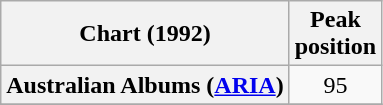<table class="wikitable sortable plainrowheaders" style="text-align:center">
<tr>
<th>Chart (1992)</th>
<th>Peak<br>position</th>
</tr>
<tr>
<th scope="row">Australian Albums (<a href='#'>ARIA</a>)</th>
<td>95</td>
</tr>
<tr>
</tr>
</table>
